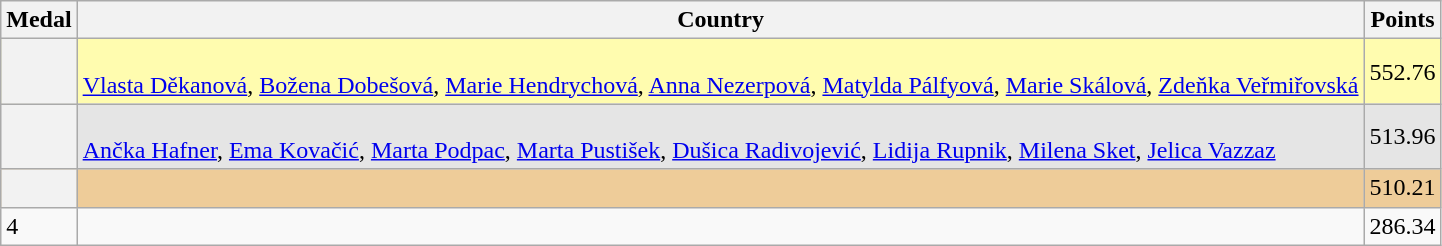<table class="wikitable">
<tr>
<th>Medal</th>
<th>Country</th>
<th>Points</th>
</tr>
<tr style="background:#fffcaf;">
<th></th>
<td><br><a href='#'>Vlasta Děkanová</a>, <a href='#'>Božena Dobešová</a>, <a href='#'>Marie Hendrychová</a>, <a href='#'>Anna Nezerpová</a>, <a href='#'>Matylda Pálfyová</a>, <a href='#'>Marie Skálová</a>, <a href='#'>Zdeňka Veřmiřovská</a></td>
<td>552.76</td>
</tr>
<tr style="background:#e5e5e5;">
<th></th>
<td><br><a href='#'>Ančka Hafner</a>, <a href='#'>Ema Kovačić</a>, <a href='#'>Marta Podpac</a>, <a href='#'>Marta Pustišek</a>, <a href='#'>Dušica Radivojević</a>, <a href='#'>Lidija Rupnik</a>, <a href='#'>Milena Sket</a>, <a href='#'>Jelica Vazzaz</a></td>
<td>513.96</td>
</tr>
<tr style="background:#ec9;">
<th></th>
<td></td>
<td>510.21</td>
</tr>
<tr>
<td>4</td>
<td></td>
<td>286.34</td>
</tr>
</table>
